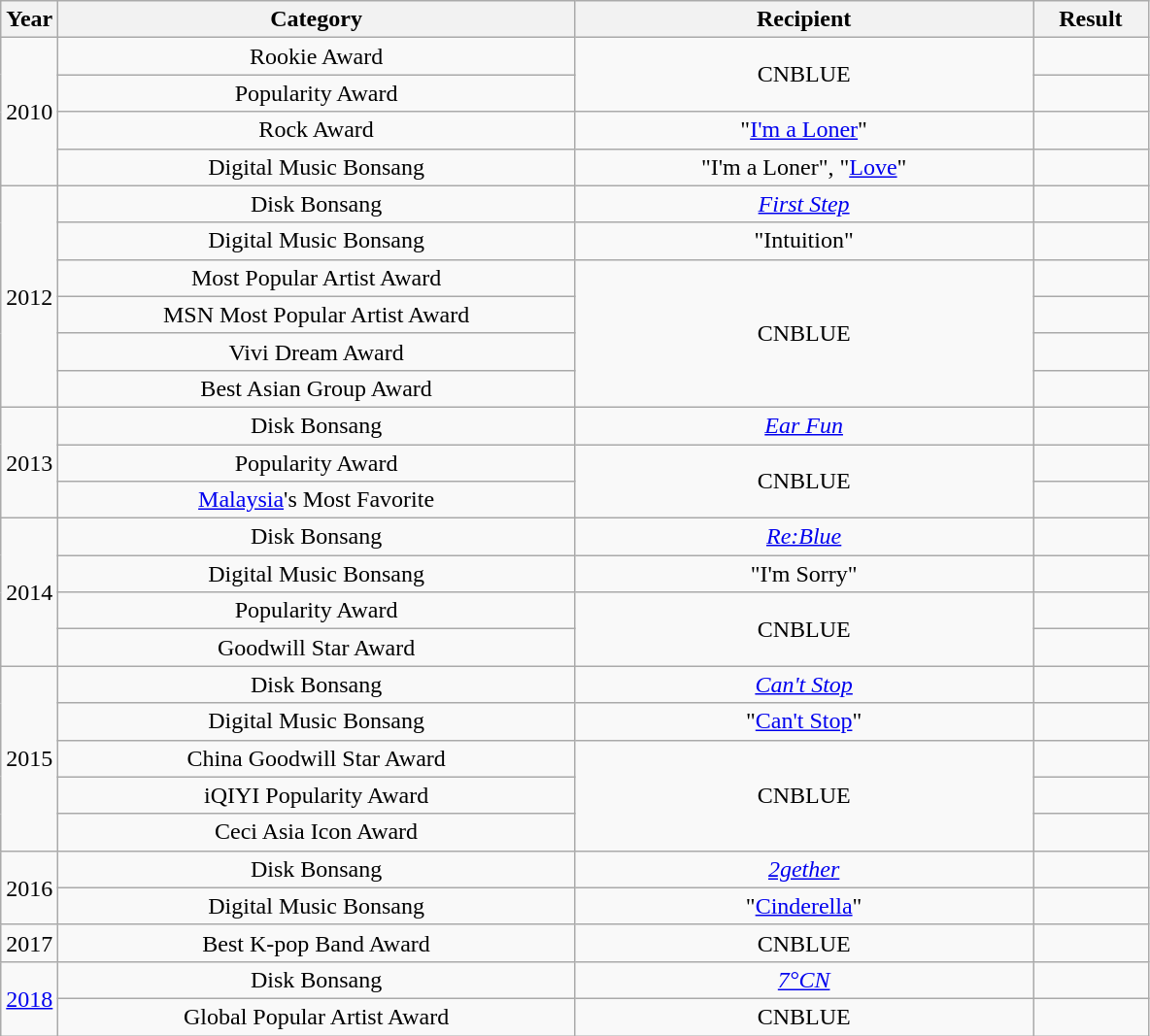<table class="wikitable" style="text-align:center">
<tr>
<th width="5%">Year</th>
<th width="45%">Category</th>
<th width="40%">Recipient</th>
<th width="10%">Result</th>
</tr>
<tr>
<td rowspan="4">2010</td>
<td>Rookie Award</td>
<td rowspan="2">CNBLUE</td>
<td></td>
</tr>
<tr>
<td>Popularity Award</td>
<td></td>
</tr>
<tr>
<td>Rock Award</td>
<td>"<a href='#'>I'm a Loner</a>"</td>
<td></td>
</tr>
<tr>
<td>Digital Music Bonsang</td>
<td>"I'm a Loner", "<a href='#'>Love</a>"</td>
<td></td>
</tr>
<tr>
<td rowspan="6">2012</td>
<td>Disk Bonsang</td>
<td><em><a href='#'>First Step</a></em></td>
<td></td>
</tr>
<tr>
<td>Digital Music Bonsang</td>
<td>"Intuition"</td>
<td></td>
</tr>
<tr>
<td>Most Popular Artist Award</td>
<td rowspan="4">CNBLUE</td>
<td></td>
</tr>
<tr>
<td>MSN Most Popular Artist Award</td>
<td></td>
</tr>
<tr>
<td>Vivi Dream Award</td>
<td></td>
</tr>
<tr>
<td>Best Asian Group Award</td>
<td></td>
</tr>
<tr>
<td rowspan="3">2013</td>
<td>Disk Bonsang</td>
<td><em><a href='#'>Ear Fun</a></em></td>
<td></td>
</tr>
<tr>
<td>Popularity Award</td>
<td rowspan="2">CNBLUE</td>
<td></td>
</tr>
<tr>
<td><a href='#'>Malaysia</a>'s Most Favorite</td>
<td></td>
</tr>
<tr>
<td rowspan="4">2014</td>
<td>Disk Bonsang</td>
<td><em><a href='#'>Re:Blue</a></em></td>
<td></td>
</tr>
<tr>
<td>Digital Music Bonsang</td>
<td>"I'm Sorry"</td>
<td></td>
</tr>
<tr>
<td>Popularity Award</td>
<td rowspan="2">CNBLUE</td>
<td></td>
</tr>
<tr>
<td>Goodwill Star Award</td>
<td></td>
</tr>
<tr>
<td rowspan="5">2015</td>
<td>Disk Bonsang</td>
<td align=center><em><a href='#'>Can't Stop</a></em></td>
<td></td>
</tr>
<tr>
<td>Digital Music Bonsang</td>
<td align=center>"<a href='#'>Can't Stop</a>"</td>
<td></td>
</tr>
<tr>
<td>China Goodwill Star Award</td>
<td rowspan="3">CNBLUE</td>
<td></td>
</tr>
<tr>
<td>iQIYI Popularity Award</td>
<td></td>
</tr>
<tr>
<td>Ceci Asia Icon Award</td>
<td></td>
</tr>
<tr>
<td rowspan="2">2016</td>
<td>Disk Bonsang</td>
<td align=center><em><a href='#'>2gether</a></em></td>
<td></td>
</tr>
<tr>
<td>Digital Music Bonsang</td>
<td align=center>"<a href='#'>Cinderella</a>"</td>
<td></td>
</tr>
<tr>
<td>2017</td>
<td>Best K-pop Band Award</td>
<td>CNBLUE</td>
<td></td>
</tr>
<tr>
<td rowspan="2"><a href='#'>2018</a></td>
<td>Disk Bonsang</td>
<td><em><a href='#'>7°CN</a></em></td>
<td></td>
</tr>
<tr>
<td>Global Popular Artist Award</td>
<td>CNBLUE</td>
<td></td>
</tr>
</table>
